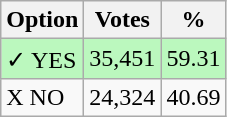<table class="wikitable">
<tr>
<th>Option</th>
<th>Votes</th>
<th>%</th>
</tr>
<tr>
<td style=background:#bbf8be>✓ YES</td>
<td style=background:#bbf8be>35,451</td>
<td style=background:#bbf8be>59.31</td>
</tr>
<tr>
<td>X NO</td>
<td>24,324</td>
<td>40.69</td>
</tr>
</table>
